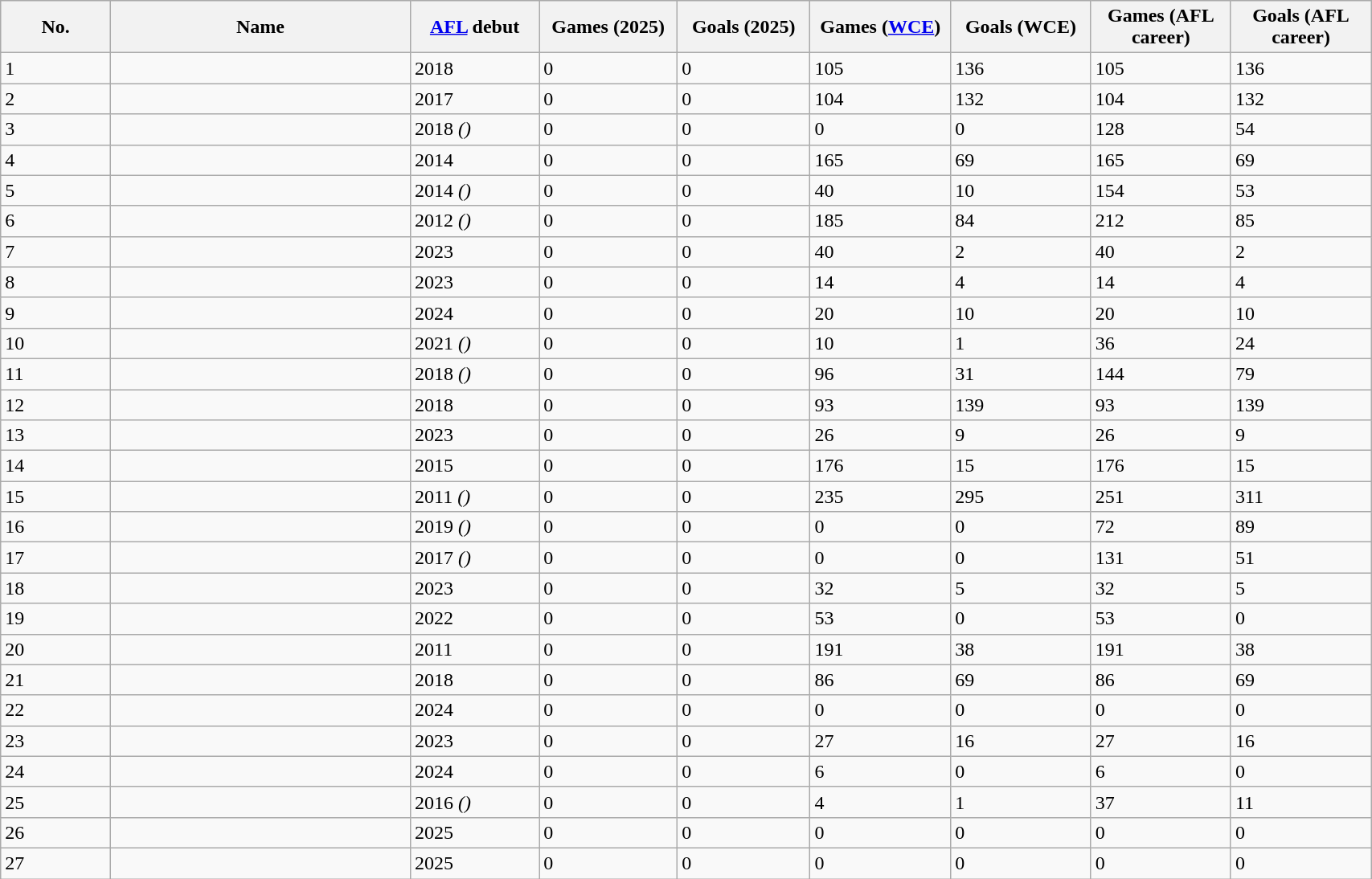<table class="wikitable sortable" style="width:90%;">
<tr style="background:#efefef;">
<th width=2%>No.</th>
<th width=6%>Name</th>
<th width=2%><a href='#'>AFL</a> debut</th>
<th width=2%>Games (2025)</th>
<th width=2%>Goals (2025)</th>
<th width=2%>Games (<a href='#'>WCE</a>)</th>
<th width=2%>Goals (WCE)</th>
<th width=2%>Games (AFL career)</th>
<th width=2%>Goals (AFL career)</th>
</tr>
<tr>
<td align=left>1</td>
<td></td>
<td>2018</td>
<td>0</td>
<td>0</td>
<td>105</td>
<td>136</td>
<td>105</td>
<td>136</td>
</tr>
<tr>
<td align=left>2</td>
<td></td>
<td>2017</td>
<td>0</td>
<td>0</td>
<td>104</td>
<td>132</td>
<td>104</td>
<td>132</td>
</tr>
<tr>
<td align=left>3</td>
<td></td>
<td>2018 <em>()</em></td>
<td>0</td>
<td>0</td>
<td>0</td>
<td>0</td>
<td>128</td>
<td>54</td>
</tr>
<tr>
<td align=left>4</td>
<td></td>
<td>2014</td>
<td>0</td>
<td>0</td>
<td>165</td>
<td>69</td>
<td>165</td>
<td>69</td>
</tr>
<tr>
<td align=left>5</td>
<td></td>
<td>2014 <em>()</em></td>
<td>0</td>
<td>0</td>
<td>40</td>
<td>10</td>
<td>154</td>
<td>53</td>
</tr>
<tr>
<td align=left>6</td>
<td></td>
<td>2012 <em>()</em></td>
<td>0</td>
<td>0</td>
<td>185</td>
<td>84</td>
<td>212</td>
<td>85</td>
</tr>
<tr>
<td align=left>7</td>
<td></td>
<td>2023</td>
<td>0</td>
<td>0</td>
<td>40</td>
<td>2</td>
<td>40</td>
<td>2</td>
</tr>
<tr>
<td align=left>8</td>
<td></td>
<td>2023</td>
<td>0</td>
<td>0</td>
<td>14</td>
<td>4</td>
<td>14</td>
<td>4</td>
</tr>
<tr>
<td align=left>9</td>
<td></td>
<td>2024</td>
<td>0</td>
<td>0</td>
<td>20</td>
<td>10</td>
<td>20</td>
<td>10</td>
</tr>
<tr>
<td align=left>10</td>
<td></td>
<td>2021 <em>()</em></td>
<td>0</td>
<td>0</td>
<td>10</td>
<td>1</td>
<td>36</td>
<td>24</td>
</tr>
<tr>
<td align=left>11</td>
<td></td>
<td>2018 <em>()</em></td>
<td>0</td>
<td>0</td>
<td>96</td>
<td>31</td>
<td>144</td>
<td>79</td>
</tr>
<tr>
<td align=left>12</td>
<td></td>
<td>2018</td>
<td>0</td>
<td>0</td>
<td>93</td>
<td>139</td>
<td>93</td>
<td>139</td>
</tr>
<tr>
<td align=left>13</td>
<td></td>
<td>2023</td>
<td>0</td>
<td>0</td>
<td>26</td>
<td>9</td>
<td>26</td>
<td>9</td>
</tr>
<tr>
<td align=left>14</td>
<td></td>
<td>2015</td>
<td>0</td>
<td>0</td>
<td>176</td>
<td>15</td>
<td>176</td>
<td>15</td>
</tr>
<tr>
<td align=left>15</td>
<td></td>
<td>2011 <em>()</em></td>
<td>0</td>
<td>0</td>
<td>235</td>
<td>295</td>
<td>251</td>
<td>311</td>
</tr>
<tr>
<td align=left>16</td>
<td></td>
<td>2019 <em>()</em></td>
<td>0</td>
<td>0</td>
<td>0</td>
<td>0</td>
<td>72</td>
<td>89</td>
</tr>
<tr>
<td align=left>17</td>
<td></td>
<td>2017 <em>()</em></td>
<td>0</td>
<td>0</td>
<td>0</td>
<td>0</td>
<td>131</td>
<td>51</td>
</tr>
<tr>
<td align=left>18</td>
<td></td>
<td>2023</td>
<td>0</td>
<td>0</td>
<td>32</td>
<td>5</td>
<td>32</td>
<td>5</td>
</tr>
<tr>
<td align=left>19</td>
<td></td>
<td>2022</td>
<td>0</td>
<td>0</td>
<td>53</td>
<td>0</td>
<td>53</td>
<td>0</td>
</tr>
<tr>
<td align=left>20</td>
<td></td>
<td>2011</td>
<td>0</td>
<td>0</td>
<td>191</td>
<td>38</td>
<td>191</td>
<td>38</td>
</tr>
<tr>
<td align=left>21</td>
<td></td>
<td>2018</td>
<td>0</td>
<td>0</td>
<td>86</td>
<td>69</td>
<td>86</td>
<td>69</td>
</tr>
<tr>
<td align=left>22</td>
<td></td>
<td>2024</td>
<td>0</td>
<td>0</td>
<td>0</td>
<td>0</td>
<td>0</td>
<td>0</td>
</tr>
<tr>
<td align=left>23</td>
<td></td>
<td>2023</td>
<td>0</td>
<td>0</td>
<td>27</td>
<td>16</td>
<td>27</td>
<td>16</td>
</tr>
<tr>
<td align=left>24</td>
<td></td>
<td>2024</td>
<td>0</td>
<td>0</td>
<td>6</td>
<td>0</td>
<td>6</td>
<td>0</td>
</tr>
<tr>
<td align=left>25</td>
<td></td>
<td>2016 <em>()</em></td>
<td>0</td>
<td>0</td>
<td>4</td>
<td>1</td>
<td>37</td>
<td>11</td>
</tr>
<tr>
<td align=left>26</td>
<td></td>
<td>2025</td>
<td>0</td>
<td>0</td>
<td>0</td>
<td>0</td>
<td>0</td>
<td>0</td>
</tr>
<tr>
<td align=left>27</td>
<td></td>
<td>2025</td>
<td>0</td>
<td>0</td>
<td>0</td>
<td>0</td>
<td>0</td>
<td>0</td>
</tr>
</table>
